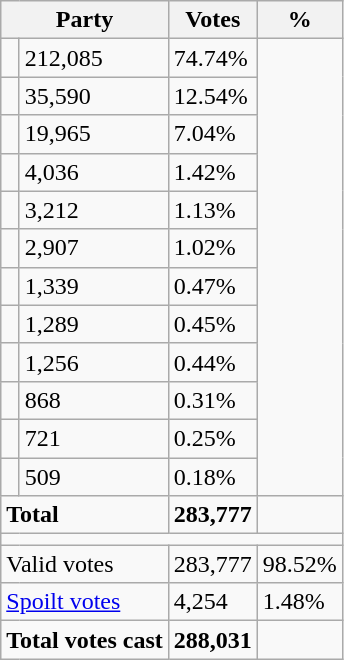<table class="wikitable">
<tr>
<th colspan=2>Party</th>
<th>Votes</th>
<th>%</th>
</tr>
<tr>
<td></td>
<td>212,085</td>
<td>74.74%</td>
</tr>
<tr>
<td></td>
<td>35,590</td>
<td>12.54%</td>
</tr>
<tr>
<td></td>
<td>19,965</td>
<td>7.04%</td>
</tr>
<tr>
<td></td>
<td>4,036</td>
<td>1.42%</td>
</tr>
<tr>
<td></td>
<td>3,212</td>
<td>1.13%</td>
</tr>
<tr>
<td></td>
<td>2,907</td>
<td>1.02%</td>
</tr>
<tr>
<td></td>
<td>1,339</td>
<td>0.47%</td>
</tr>
<tr>
<td></td>
<td>1,289</td>
<td>0.45%</td>
</tr>
<tr>
<td></td>
<td>1,256</td>
<td>0.44%</td>
</tr>
<tr>
<td></td>
<td>868</td>
<td>0.31%</td>
</tr>
<tr>
<td></td>
<td>721</td>
<td>0.25%</td>
</tr>
<tr>
<td></td>
<td>509</td>
<td>0.18%</td>
</tr>
<tr>
<td colspan="2" style="text-align:left"><strong>Total</strong></td>
<td><strong>283,777</strong></td>
<td></td>
</tr>
<tr>
<td colspan="9"></td>
</tr>
<tr>
<td colspan="2" style="text-align:left">Valid votes</td>
<td>283,777</td>
<td>98.52%</td>
</tr>
<tr>
<td colspan="2" style="text-align:left"><a href='#'>Spoilt votes</a></td>
<td>4,254</td>
<td>1.48%</td>
</tr>
<tr>
<td colspan="2" style="text-align:left"><strong>Total votes cast</strong></td>
<td><strong>288,031</strong></td>
<td></td>
</tr>
</table>
